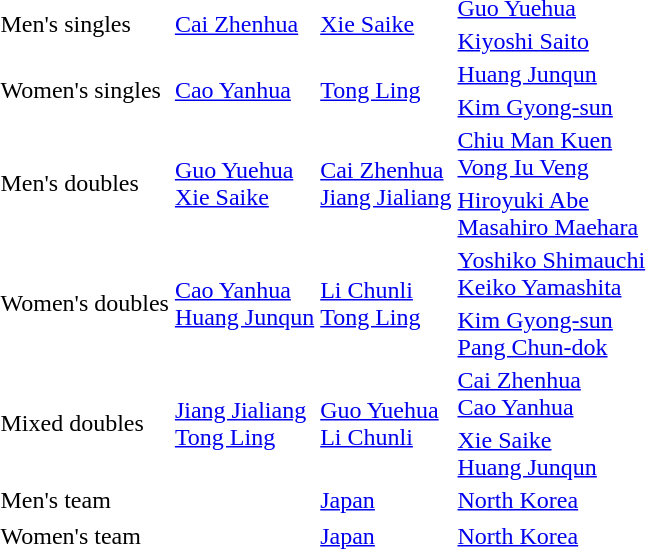<table>
<tr>
<td rowspan=2>Men's singles <br></td>
<td rowspan=2> <a href='#'>Cai Zhenhua</a></td>
<td rowspan=2> <a href='#'>Xie Saike</a></td>
<td> <a href='#'>Guo Yuehua</a></td>
</tr>
<tr>
<td> <a href='#'>Kiyoshi Saito</a></td>
</tr>
<tr>
<td rowspan=2>Women's singles <br></td>
<td rowspan=2> <a href='#'>Cao Yanhua</a></td>
<td rowspan=2> <a href='#'>Tong Ling</a></td>
<td> <a href='#'>Huang Junqun</a></td>
</tr>
<tr>
<td> <a href='#'>Kim Gyong-sun</a></td>
</tr>
<tr>
<td rowspan=2>Men's doubles <br></td>
<td rowspan=2> <a href='#'>Guo Yuehua</a><br> <a href='#'>Xie Saike</a></td>
<td rowspan=2> <a href='#'>Cai Zhenhua</a><br> <a href='#'>Jiang Jialiang</a></td>
<td> <a href='#'>Chiu Man Kuen</a><br> <a href='#'>Vong Iu Veng</a></td>
</tr>
<tr>
<td> <a href='#'>Hiroyuki Abe</a><br> <a href='#'>Masahiro Maehara</a></td>
</tr>
<tr>
<td rowspan=2>Women's doubles <br></td>
<td rowspan=2> <a href='#'>Cao Yanhua</a><br> <a href='#'>Huang Junqun</a></td>
<td rowspan=2> <a href='#'>Li Chunli</a><br> <a href='#'>Tong Ling</a></td>
<td> <a href='#'>Yoshiko Shimauchi</a><br> <a href='#'>Keiko Yamashita</a></td>
</tr>
<tr>
<td> <a href='#'>Kim Gyong-sun</a><br>  <a href='#'>Pang Chun-dok</a></td>
</tr>
<tr>
<td rowspan=2>Mixed doubles <br></td>
<td rowspan=2> <a href='#'>Jiang Jialiang</a><br> <a href='#'>Tong Ling</a></td>
<td rowspan=2> <a href='#'>Guo Yuehua</a><br> <a href='#'>Li Chunli</a></td>
<td> <a href='#'>Cai Zhenhua</a><br> <a href='#'>Cao Yanhua</a></td>
</tr>
<tr>
<td> <a href='#'>Xie Saike</a><br> <a href='#'>Huang Junqun</a></td>
</tr>
<tr>
<td rowspan=1>Men's team <br></td>
<td rowspan=1></td>
<td rowspan=1> <a href='#'>Japan</a></td>
<td> <a href='#'>North Korea</a></td>
</tr>
<tr>
</tr>
<tr>
<td rowspan=1>Women's team <br></td>
<td rowspan=1></td>
<td rowspan=1> <a href='#'>Japan</a></td>
<td> <a href='#'>North Korea</a></td>
</tr>
<tr>
</tr>
</table>
